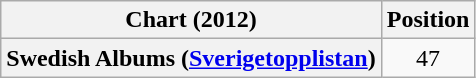<table class="wikitable plainrowheaders"  style="text-align:center">
<tr>
<th scope="col">Chart (2012)</th>
<th scope="col">Position</th>
</tr>
<tr>
<th scope="row">Swedish Albums (<a href='#'>Sverigetopplistan</a>)</th>
<td align="center">47</td>
</tr>
</table>
